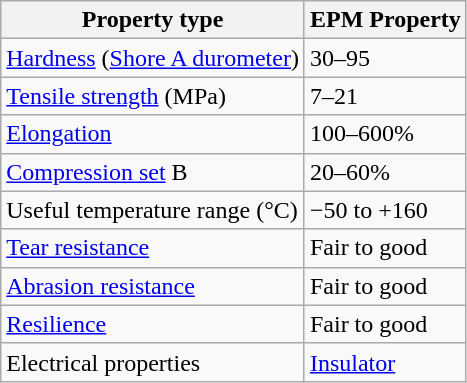<table class="wikitable">
<tr>
<th>Property type</th>
<th>EPM Property</th>
</tr>
<tr>
<td><a href='#'>Hardness</a> (<a href='#'>Shore A durometer</a>)</td>
<td>30–95</td>
</tr>
<tr>
<td><a href='#'>Tensile strength</a> (MPa)</td>
<td>7–21</td>
</tr>
<tr>
<td><a href='#'>Elongation</a></td>
<td>100–600%</td>
</tr>
<tr>
<td><a href='#'>Compression set</a> B</td>
<td>20–60%</td>
</tr>
<tr>
<td>Useful temperature range (°C)</td>
<td>−50 to +160</td>
</tr>
<tr>
<td><a href='#'>Tear resistance</a></td>
<td>Fair to good</td>
</tr>
<tr>
<td><a href='#'>Abrasion resistance</a></td>
<td>Fair to good</td>
</tr>
<tr>
<td><a href='#'>Resilience</a></td>
<td>Fair to good</td>
</tr>
<tr>
<td>Electrical properties</td>
<td><a href='#'>Insulator</a></td>
</tr>
</table>
